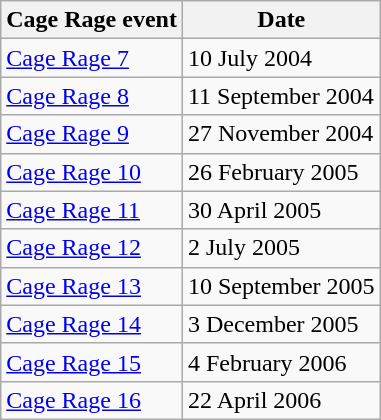<table class="wikitable">
<tr>
<th>Cage Rage event</th>
<th>Date</th>
</tr>
<tr>
<td><a href='#'>Cage Rage 7</a></td>
<td>10 July 2004</td>
</tr>
<tr>
<td><a href='#'>Cage Rage 8</a></td>
<td>11 September 2004</td>
</tr>
<tr>
<td><a href='#'>Cage Rage 9</a></td>
<td>27 November 2004</td>
</tr>
<tr>
<td><a href='#'>Cage Rage 10</a></td>
<td>26 February 2005</td>
</tr>
<tr>
<td><a href='#'>Cage Rage 11</a></td>
<td>30 April 2005</td>
</tr>
<tr>
<td><a href='#'>Cage Rage 12</a></td>
<td>2 July 2005</td>
</tr>
<tr>
<td><a href='#'>Cage Rage 13</a></td>
<td>10 September 2005</td>
</tr>
<tr>
<td><a href='#'>Cage Rage 14</a></td>
<td>3 December 2005</td>
</tr>
<tr>
<td><a href='#'>Cage Rage 15</a></td>
<td>4 February 2006</td>
</tr>
<tr>
<td><a href='#'>Cage Rage 16</a></td>
<td>22 April 2006</td>
</tr>
</table>
